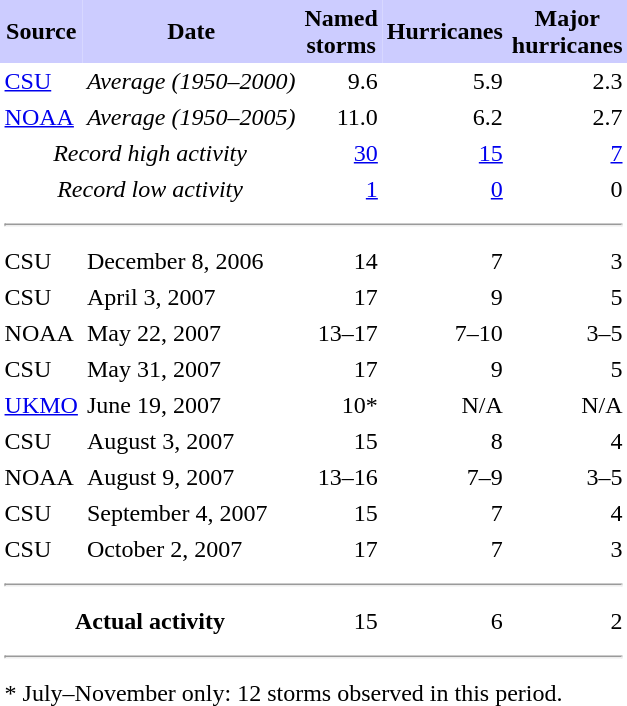<table class="toccolours" cellspacing=0 cellpadding=3 style="float:right; margin-left:1em; text-align:right; clear: right;">
<tr style="background:#ccf; text-align:center;">
<td><strong>Source</strong></td>
<td><strong>Date</strong></td>
<td><strong><span>Named<br>storms</span></strong></td>
<td><strong><span>Hurricanes</span></strong></td>
<td><strong><span>Major<br>hurricanes</span></strong></td>
</tr>
<tr>
<td align="left"><a href='#'>CSU</a></td>
<td align="left"><em>Average <span>(1950–2000)</span></em></td>
<td>9.6</td>
<td>5.9</td>
<td>2.3</td>
</tr>
<tr>
<td align="left"><a href='#'>NOAA</a></td>
<td align="left"><em>Average <span>(1950–2005)</span></em></td>
<td>11.0</td>
<td>6.2</td>
<td>2.7</td>
</tr>
<tr>
<td style="text-align:center;" colspan="2"><em>Record high activity</em></td>
<td><a href='#'>30</a></td>
<td><a href='#'>15</a></td>
<td><a href='#'>7</a></td>
</tr>
<tr>
<td style="text-align:center;" colspan="2"><em>Record low activity</em></td>
<td><a href='#'>1</a></td>
<td><a href='#'>0</a></td>
<td>0</td>
</tr>
<tr>
<td colspan="5" style="text-align:center;"><hr></td>
</tr>
<tr>
<td align="left">CSU</td>
<td align="left">December 8, 2006</td>
<td>14</td>
<td>7</td>
<td>3</td>
</tr>
<tr>
<td align="left">CSU</td>
<td align="left">April 3, 2007</td>
<td>17</td>
<td>9</td>
<td>5</td>
</tr>
<tr>
<td align="left">NOAA</td>
<td align="left">May 22, 2007</td>
<td>13–17</td>
<td>7–10</td>
<td>3–5</td>
</tr>
<tr>
<td align="left">CSU</td>
<td align="left">May 31, 2007</td>
<td>17</td>
<td>9</td>
<td>5</td>
</tr>
<tr>
<td align="left"><a href='#'>UKMO</a></td>
<td align="left">June 19, 2007</td>
<td>10*</td>
<td>N/A</td>
<td>N/A</td>
</tr>
<tr>
<td align="left">CSU</td>
<td align="left">August 3, 2007</td>
<td>15</td>
<td>8</td>
<td>4</td>
</tr>
<tr>
<td align="left">NOAA</td>
<td align="left">August 9, 2007</td>
<td>13–16</td>
<td>7–9</td>
<td>3–5</td>
</tr>
<tr>
<td align="left">CSU</td>
<td align="left">September 4, 2007</td>
<td>15</td>
<td>7</td>
<td>4</td>
</tr>
<tr>
<td align="left">CSU</td>
<td align="left">October 2, 2007</td>
<td>17</td>
<td>7</td>
<td>3</td>
</tr>
<tr>
<td colspan="5" style="text-align:center;"><hr></td>
</tr>
<tr>
<td style="text-align:center;" colspan="2"><strong>Actual activity</strong></td>
<td>15</td>
<td>6</td>
<td>2</td>
</tr>
<tr>
<td colspan="5" style="text-align:center;"><hr></td>
</tr>
<tr>
<td colspan="5" style="text-align:left;">* July–November only: 12 storms observed in this period.</td>
</tr>
</table>
